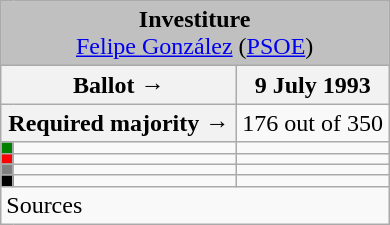<table class="wikitable" style="text-align:center;">
<tr>
<td colspan="3" align="center" bgcolor="#C0C0C0"><strong>Investiture</strong><br><a href='#'>Felipe González</a> (<a href='#'>PSOE</a>)</td>
</tr>
<tr>
<th colspan="2" width="150px">Ballot →</th>
<th>9 July 1993</th>
</tr>
<tr>
<th colspan="2">Required majority →</th>
<td>176 out of 350 </td>
</tr>
<tr>
<th width="1px" style="background:green;"></th>
<td align="left"></td>
<td></td>
</tr>
<tr>
<th style="background:red;"></th>
<td align="left"></td>
<td></td>
</tr>
<tr>
<th style="background:gray;"></th>
<td align="left"></td>
<td></td>
</tr>
<tr>
<th style="background:black;"></th>
<td align="left"></td>
<td></td>
</tr>
<tr>
<td align="left" colspan="3">Sources</td>
</tr>
</table>
